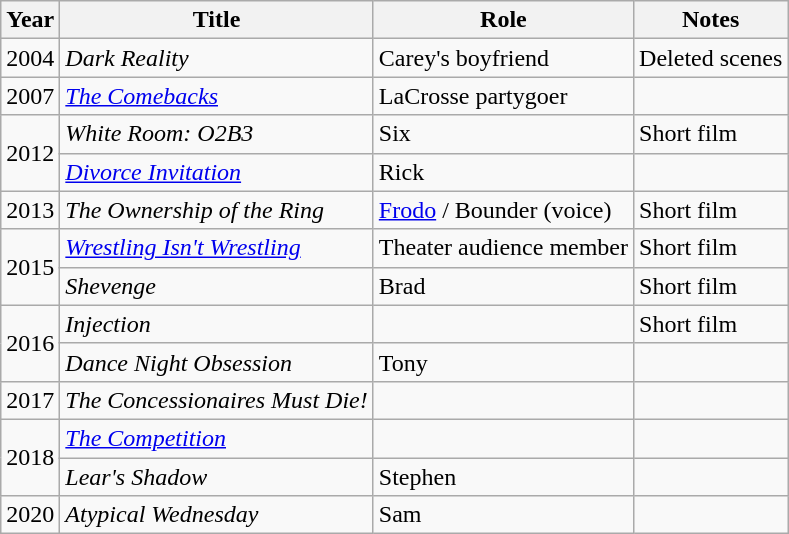<table class="wikitable">
<tr>
<th>Year</th>
<th>Title</th>
<th>Role</th>
<th>Notes</th>
</tr>
<tr>
<td>2004</td>
<td><em>Dark Reality</em></td>
<td>Carey's boyfriend</td>
<td>Deleted scenes</td>
</tr>
<tr>
<td>2007</td>
<td><em><a href='#'>The Comebacks</a></em></td>
<td>LaCrosse partygoer</td>
<td></td>
</tr>
<tr>
<td rowspan="2">2012</td>
<td><em>White Room: O2B3</em></td>
<td>Six</td>
<td>Short film</td>
</tr>
<tr>
<td><em><a href='#'>Divorce Invitation</a></em></td>
<td>Rick</td>
<td></td>
</tr>
<tr>
<td>2013</td>
<td><em>The Ownership of the Ring</em></td>
<td><a href='#'>Frodo</a> / Bounder (voice)</td>
<td>Short film</td>
</tr>
<tr>
<td rowspan="2">2015</td>
<td><em><a href='#'>Wrestling Isn't Wrestling</a></em></td>
<td>Theater audience member</td>
<td>Short film</td>
</tr>
<tr>
<td><em>Shevenge</em></td>
<td>Brad</td>
<td>Short film</td>
</tr>
<tr>
<td rowspan="2">2016</td>
<td><em>Injection</em></td>
<td></td>
<td>Short film</td>
</tr>
<tr>
<td><em>Dance Night Obsession</em></td>
<td>Tony</td>
<td></td>
</tr>
<tr>
<td>2017</td>
<td><em>The Concessionaires Must Die!</em></td>
<td></td>
<td></td>
</tr>
<tr>
<td rowspan="2">2018</td>
<td><em><a href='#'>The Competition</a></em></td>
<td></td>
<td></td>
</tr>
<tr>
<td><em>Lear's Shadow</em></td>
<td>Stephen</td>
<td></td>
</tr>
<tr>
<td rowspan="2">2020</td>
<td><em>Atypical Wednesday</em></td>
<td>Sam</td>
<td></td>
</tr>
</table>
